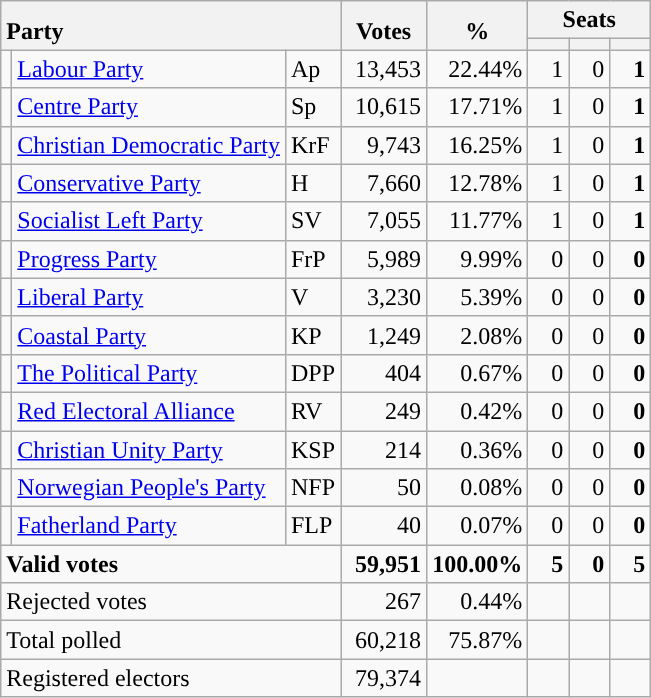<table class="wikitable" border="1" style="text-align:right;">
<tr>
<th style="text-align:left;" valign=bottom rowspan=2 colspan=3>Party</th>
<th align=center valign=bottom rowspan=2 width="50">Votes</th>
<th align=center valign=bottom rowspan=2 width="50">%</th>
<th colspan=3>Seats</th>
</tr>
<tr>
<th align=center valign=bottom width="20"><small></small></th>
<th align=center valign=bottom width="20"><small><a href='#'></a></small></th>
<th align=center valign=bottom width="20"><small></small></th>
</tr>
<tr>
<td style="color:inherit;background:"></td>
<td align=left><a href='#'>Labour Party</a></td>
<td align=left>Ap</td>
<td>13,453</td>
<td>22.44%</td>
<td>1</td>
<td>0</td>
<td><strong>1</strong></td>
</tr>
<tr>
<td style="color:inherit;background:"></td>
<td align=left><a href='#'>Centre Party</a></td>
<td align=left>Sp</td>
<td>10,615</td>
<td>17.71%</td>
<td>1</td>
<td>0</td>
<td><strong>1</strong></td>
</tr>
<tr>
<td style="color:inherit;background:"></td>
<td align=left><a href='#'>Christian Democratic Party</a></td>
<td align=left>KrF</td>
<td>9,743</td>
<td>16.25%</td>
<td>1</td>
<td>0</td>
<td><strong>1</strong></td>
</tr>
<tr>
<td style="color:inherit;background:"></td>
<td align=left><a href='#'>Conservative Party</a></td>
<td align=left>H</td>
<td>7,660</td>
<td>12.78%</td>
<td>1</td>
<td>0</td>
<td><strong>1</strong></td>
</tr>
<tr>
<td style="color:inherit;background:"></td>
<td align=left><a href='#'>Socialist Left Party</a></td>
<td align=left>SV</td>
<td>7,055</td>
<td>11.77%</td>
<td>1</td>
<td>0</td>
<td><strong>1</strong></td>
</tr>
<tr>
<td style="color:inherit;background:"></td>
<td align=left><a href='#'>Progress Party</a></td>
<td align=left>FrP</td>
<td>5,989</td>
<td>9.99%</td>
<td>0</td>
<td>0</td>
<td><strong>0</strong></td>
</tr>
<tr>
<td style="color:inherit;background:"></td>
<td align=left><a href='#'>Liberal Party</a></td>
<td align=left>V</td>
<td>3,230</td>
<td>5.39%</td>
<td>0</td>
<td>0</td>
<td><strong>0</strong></td>
</tr>
<tr>
<td style="color:inherit;background:"></td>
<td align=left><a href='#'>Coastal Party</a></td>
<td align=left>KP</td>
<td>1,249</td>
<td>2.08%</td>
<td>0</td>
<td>0</td>
<td><strong>0</strong></td>
</tr>
<tr>
<td style="color:inherit;background:"></td>
<td align=left><a href='#'>The Political Party</a></td>
<td align=left>DPP</td>
<td>404</td>
<td>0.67%</td>
<td>0</td>
<td>0</td>
<td><strong>0</strong></td>
</tr>
<tr>
<td style="color:inherit;background:"></td>
<td align=left><a href='#'>Red Electoral Alliance</a></td>
<td align=left>RV</td>
<td>249</td>
<td>0.42%</td>
<td>0</td>
<td>0</td>
<td><strong>0</strong></td>
</tr>
<tr>
<td style="color:inherit;background:"></td>
<td align=left><a href='#'>Christian Unity Party</a></td>
<td align=left>KSP</td>
<td>214</td>
<td>0.36%</td>
<td>0</td>
<td>0</td>
<td><strong>0</strong></td>
</tr>
<tr>
<td style="color:inherit;background:"></td>
<td align=left><a href='#'>Norwegian People's Party</a></td>
<td align=left>NFP</td>
<td>50</td>
<td>0.08%</td>
<td>0</td>
<td>0</td>
<td><strong>0</strong></td>
</tr>
<tr>
<td style="color:inherit;background:"></td>
<td align=left><a href='#'>Fatherland Party</a></td>
<td align=left>FLP</td>
<td>40</td>
<td>0.07%</td>
<td>0</td>
<td>0</td>
<td><strong>0</strong></td>
</tr>
<tr style="font-weight:bold">
<td align=left colspan=3>Valid votes</td>
<td>59,951</td>
<td>100.00%</td>
<td>5</td>
<td>0</td>
<td>5</td>
</tr>
<tr>
<td align=left colspan=3>Rejected votes</td>
<td>267</td>
<td>0.44%</td>
<td></td>
<td></td>
<td></td>
</tr>
<tr>
<td align=left colspan=3>Total polled</td>
<td>60,218</td>
<td>75.87%</td>
<td></td>
<td></td>
<td></td>
</tr>
<tr>
<td align=left colspan=3>Registered electors</td>
<td>79,374</td>
<td></td>
<td></td>
<td></td>
<td></td>
</tr>
</table>
